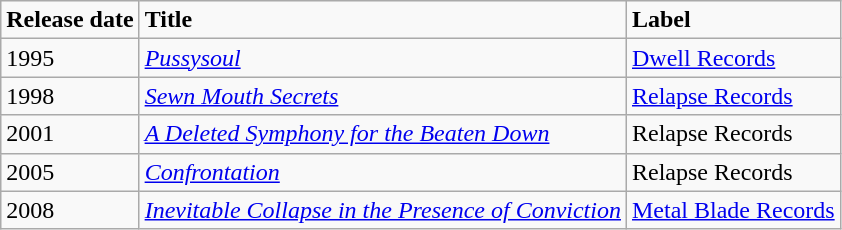<table class="wikitable">
<tr>
<td><strong>Release date</strong></td>
<td><strong>Title</strong></td>
<td><strong>Label</strong></td>
</tr>
<tr>
<td>1995</td>
<td><em><a href='#'>Pussysoul</a></em></td>
<td><a href='#'>Dwell Records</a></td>
</tr>
<tr>
<td>1998</td>
<td><em><a href='#'>Sewn Mouth Secrets</a></em></td>
<td><a href='#'>Relapse Records</a></td>
</tr>
<tr>
<td>2001</td>
<td><em><a href='#'>A Deleted Symphony for the Beaten Down</a></em></td>
<td>Relapse Records</td>
</tr>
<tr>
<td>2005</td>
<td><em><a href='#'>Confrontation</a></em></td>
<td>Relapse Records</td>
</tr>
<tr>
<td>2008</td>
<td><em><a href='#'>Inevitable Collapse in the Presence of Conviction</a></em></td>
<td><a href='#'>Metal Blade Records</a></td>
</tr>
</table>
